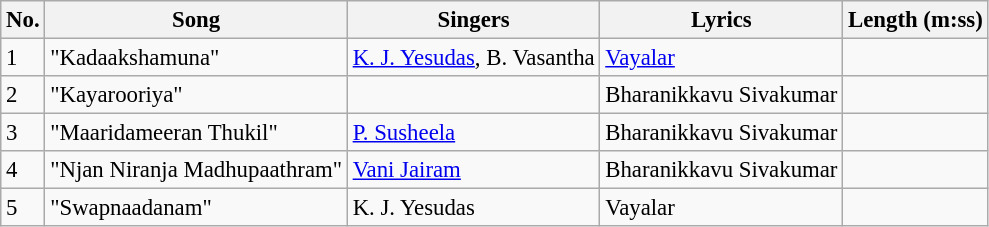<table class="wikitable" style="font-size:95%;">
<tr>
<th>No.</th>
<th>Song</th>
<th>Singers</th>
<th>Lyrics</th>
<th>Length (m:ss)</th>
</tr>
<tr>
<td>1</td>
<td>"Kadaakshamuna"</td>
<td><a href='#'>K. J. Yesudas</a>, B. Vasantha</td>
<td><a href='#'>Vayalar</a></td>
<td></td>
</tr>
<tr>
<td>2</td>
<td>"Kayarooriya"</td>
<td></td>
<td>Bharanikkavu Sivakumar</td>
<td></td>
</tr>
<tr>
<td>3</td>
<td>"Maaridameeran Thukil"</td>
<td><a href='#'>P. Susheela</a></td>
<td>Bharanikkavu Sivakumar</td>
<td></td>
</tr>
<tr>
<td>4</td>
<td>"Njan Niranja Madhupaathram"</td>
<td><a href='#'>Vani Jairam</a></td>
<td>Bharanikkavu Sivakumar</td>
<td></td>
</tr>
<tr>
<td>5</td>
<td>"Swapnaadanam"</td>
<td>K. J. Yesudas</td>
<td>Vayalar</td>
<td></td>
</tr>
</table>
